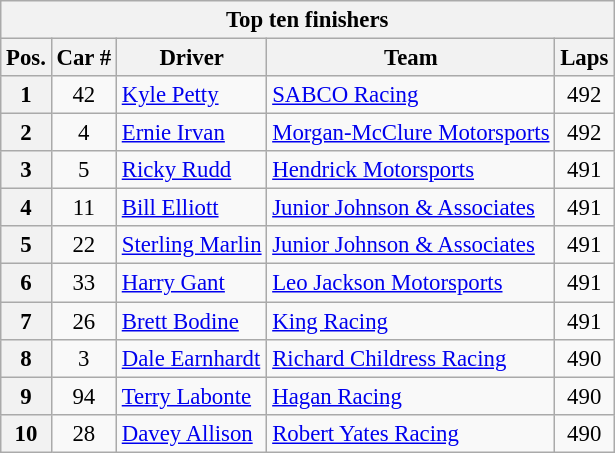<table class="wikitable" style="font-size:95%;">
<tr>
<th colspan=9>Top ten finishers</th>
</tr>
<tr>
<th>Pos.</th>
<th>Car #</th>
<th>Driver</th>
<th>Team</th>
<th>Laps</th>
</tr>
<tr>
<th>1</th>
<td align=center>42</td>
<td><a href='#'>Kyle Petty</a></td>
<td><a href='#'>SABCO Racing</a></td>
<td align=center>492</td>
</tr>
<tr>
<th>2</th>
<td align=center>4</td>
<td><a href='#'>Ernie Irvan</a></td>
<td><a href='#'>Morgan-McClure Motorsports</a></td>
<td align=center>492</td>
</tr>
<tr>
<th>3</th>
<td align=center>5</td>
<td><a href='#'>Ricky Rudd</a></td>
<td><a href='#'>Hendrick Motorsports</a></td>
<td align=center>491</td>
</tr>
<tr>
<th>4</th>
<td align=center>11</td>
<td><a href='#'>Bill Elliott</a></td>
<td><a href='#'>Junior Johnson & Associates</a></td>
<td align=center>491</td>
</tr>
<tr>
<th>5</th>
<td align=center>22</td>
<td><a href='#'>Sterling Marlin</a></td>
<td><a href='#'>Junior Johnson & Associates</a></td>
<td align=center>491</td>
</tr>
<tr>
<th>6</th>
<td align=center>33</td>
<td><a href='#'>Harry Gant</a></td>
<td><a href='#'>Leo Jackson Motorsports</a></td>
<td align=center>491</td>
</tr>
<tr>
<th>7</th>
<td align=center>26</td>
<td><a href='#'>Brett Bodine</a></td>
<td><a href='#'>King Racing</a></td>
<td align=center>491</td>
</tr>
<tr>
<th>8</th>
<td align=center>3</td>
<td><a href='#'>Dale Earnhardt</a></td>
<td><a href='#'>Richard Childress Racing</a></td>
<td align=center>490</td>
</tr>
<tr>
<th>9</th>
<td align=center>94</td>
<td><a href='#'>Terry Labonte</a></td>
<td><a href='#'>Hagan Racing</a></td>
<td align=center>490</td>
</tr>
<tr>
<th>10</th>
<td align=center>28</td>
<td><a href='#'>Davey Allison</a></td>
<td><a href='#'>Robert Yates Racing</a></td>
<td align=center>490</td>
</tr>
</table>
